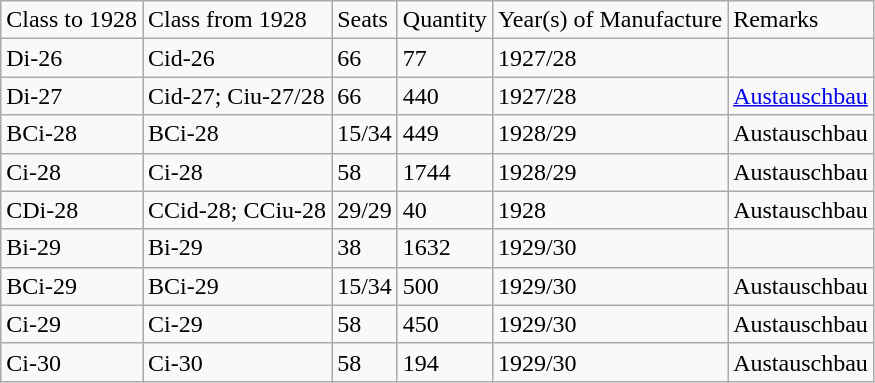<table class="wikitable">
<tr>
<td>Class to 1928</td>
<td>Class from 1928</td>
<td>Seats</td>
<td>Quantity</td>
<td>Year(s) of Manufacture</td>
<td>Remarks</td>
</tr>
<tr>
<td>Di-26</td>
<td>Cid-26</td>
<td>66</td>
<td>77</td>
<td>1927/28</td>
<td></td>
</tr>
<tr>
<td>Di-27</td>
<td>Cid-27; Ciu-27/28</td>
<td>66</td>
<td>440</td>
<td>1927/28</td>
<td><a href='#'>Austauschbau</a></td>
</tr>
<tr>
<td>BCi-28</td>
<td>BCi-28</td>
<td>15/34</td>
<td>449</td>
<td>1928/29</td>
<td>Austauschbau</td>
</tr>
<tr>
<td>Ci-28</td>
<td>Ci-28</td>
<td>58</td>
<td>1744</td>
<td>1928/29</td>
<td>Austauschbau</td>
</tr>
<tr>
<td>CDi-28</td>
<td>CCid-28; CCiu-28</td>
<td>29/29</td>
<td>40</td>
<td>1928</td>
<td>Austauschbau</td>
</tr>
<tr>
<td>Bi-29</td>
<td>Bi-29</td>
<td>38</td>
<td>1632</td>
<td>1929/30</td>
<td></td>
</tr>
<tr>
<td>BCi-29</td>
<td>BCi-29</td>
<td>15/34</td>
<td>500</td>
<td>1929/30</td>
<td>Austauschbau</td>
</tr>
<tr>
<td>Ci-29</td>
<td>Ci-29</td>
<td>58</td>
<td>450</td>
<td>1929/30</td>
<td>Austauschbau</td>
</tr>
<tr>
<td>Ci-30</td>
<td>Ci-30</td>
<td>58</td>
<td>194</td>
<td>1929/30</td>
<td>Austauschbau</td>
</tr>
</table>
